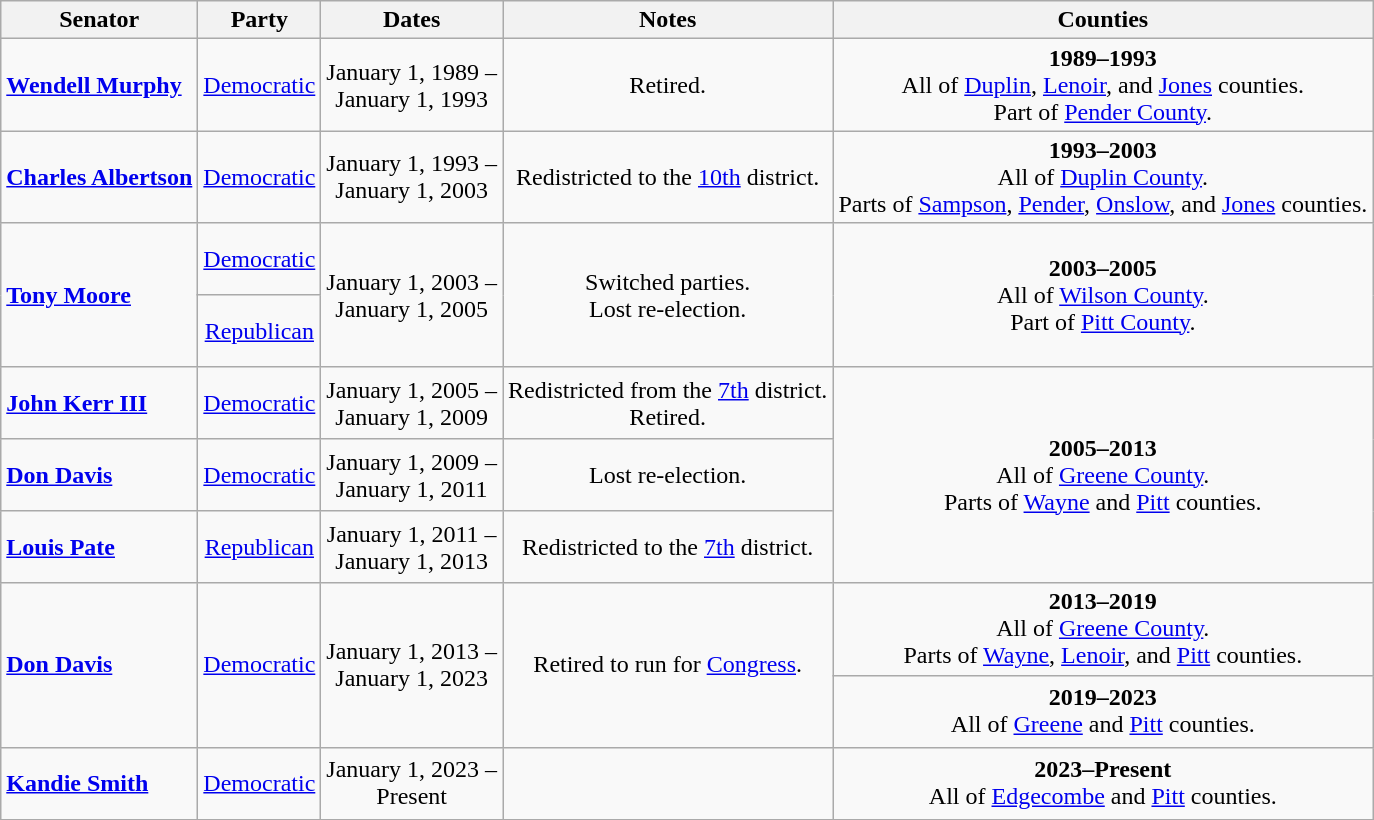<table class=wikitable style="text-align:center">
<tr>
<th>Senator</th>
<th>Party</th>
<th>Dates</th>
<th>Notes</th>
<th>Counties</th>
</tr>
<tr style="height:3em">
<td align=left><strong><a href='#'>Wendell Murphy</a></strong></td>
<td><a href='#'>Democratic</a></td>
<td nowrap>January 1, 1989 – <br> January 1, 1993</td>
<td>Retired.</td>
<td><strong>1989–1993</strong><br> All of <a href='#'>Duplin</a>, <a href='#'>Lenoir</a>, and <a href='#'>Jones</a> counties. <br> Part of <a href='#'>Pender County</a>.</td>
</tr>
<tr style="height:3em">
<td align=left><strong><a href='#'>Charles Albertson</a></strong></td>
<td><a href='#'>Democratic</a></td>
<td nowrap>January 1, 1993 – <br> January 1, 2003</td>
<td>Redistricted to the <a href='#'>10th</a> district.</td>
<td><strong>1993–2003</strong><br> All of <a href='#'>Duplin County</a>. <br> Parts of <a href='#'>Sampson</a>, <a href='#'>Pender</a>, <a href='#'>Onslow</a>, and <a href='#'>Jones</a> counties.</td>
</tr>
<tr style="height:3em">
<td rowspan=2 align=left><strong><a href='#'>Tony Moore</a></strong></td>
<td><a href='#'>Democratic</a></td>
<td rowspan=2 nowrap>January 1, 2003 –<br>January 1, 2005</td>
<td rowspan=2>Switched parties. <br> Lost re-election.</td>
<td rowspan=2><strong>2003–2005</strong><br> All of <a href='#'>Wilson County</a>. <br> Part of <a href='#'>Pitt County</a>.</td>
</tr>
<tr style="height:3em">
<td><a href='#'>Republican</a></td>
</tr>
<tr style="height:3em">
<td align=left><strong><a href='#'>John Kerr III</a></strong></td>
<td><a href='#'>Democratic</a></td>
<td nowrap>January 1, 2005 – <br> January 1, 2009</td>
<td>Redistricted from the <a href='#'>7th</a> district. <br> Retired.</td>
<td rowspan=3><strong>2005–2013</strong> <br> All of <a href='#'>Greene County</a>. <br> Parts of <a href='#'>Wayne</a> and <a href='#'>Pitt</a> counties.</td>
</tr>
<tr style="height:3em">
<td align=left><strong><a href='#'>Don Davis</a></strong></td>
<td><a href='#'>Democratic</a></td>
<td nowrap>January 1, 2009 – <br> January 1, 2011</td>
<td>Lost re-election.</td>
</tr>
<tr style="height:3em">
<td align=left><strong><a href='#'>Louis Pate</a></strong></td>
<td><a href='#'>Republican</a></td>
<td nowrap>January 1, 2011 – <br> January 1, 2013</td>
<td>Redistricted to the <a href='#'>7th</a> district.</td>
</tr>
<tr style="height:3em">
<td rowspan=2 align=left><strong><a href='#'>Don Davis</a></strong></td>
<td rowspan=2 ><a href='#'>Democratic</a></td>
<td rowspan=2 nowrap>January 1, 2013 –<br> January 1, 2023</td>
<td rowspan=2>Retired to run for <a href='#'>Congress</a>.</td>
<td><strong>2013–2019</strong> <br> All of <a href='#'>Greene County</a>. <br> Parts of <a href='#'>Wayne</a>, <a href='#'>Lenoir</a>, and <a href='#'>Pitt</a> counties.</td>
</tr>
<tr style="height:3em">
<td><strong>2019–2023</strong> <br> All of <a href='#'>Greene</a> and <a href='#'>Pitt</a> counties.</td>
</tr>
<tr style="height:3em">
<td align=left><strong><a href='#'>Kandie Smith</a></strong></td>
<td><a href='#'>Democratic</a></td>
<td nowrap>January 1, 2023 – <br> Present</td>
<td></td>
<td><strong>2023–Present</strong> <br>All of <a href='#'>Edgecombe</a> and <a href='#'>Pitt</a> counties.</td>
</tr>
</table>
